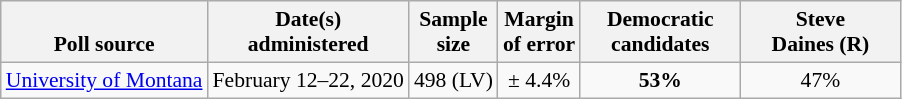<table class="wikitable" style="font-size:90%;text-align:center;">
<tr valign=bottom>
<th>Poll source</th>
<th>Date(s)<br>administered</th>
<th>Sample<br>size</th>
<th>Margin<br>of error</th>
<th style="width:100px;">Democratic<br>candidates</th>
<th style="width:100px;">Steve<br>Daines (R)</th>
</tr>
<tr>
<td style="text-align:left;"><a href='#'>University of Montana</a></td>
<td>February 12–22, 2020</td>
<td>498 (LV)</td>
<td>± 4.4%</td>
<td><strong>53%</strong></td>
<td>47%</td>
</tr>
</table>
